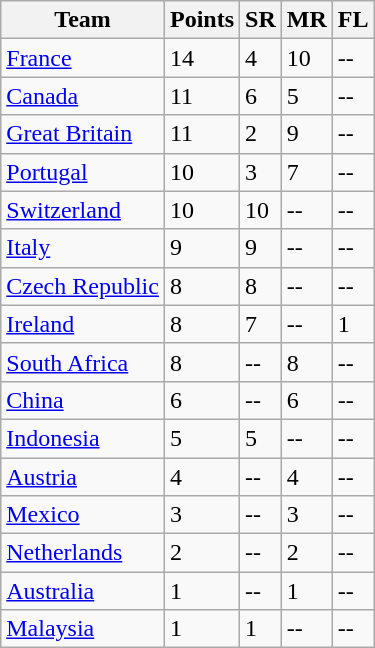<table class="wikitable">
<tr>
<th>Team</th>
<th>Points</th>
<th>SR</th>
<th>MR</th>
<th>FL</th>
</tr>
<tr>
<td> <a href='#'>France</a></td>
<td>14</td>
<td>4</td>
<td>10</td>
<td>--</td>
</tr>
<tr>
<td> <a href='#'>Canada</a></td>
<td>11</td>
<td>6</td>
<td>5</td>
<td>--</td>
</tr>
<tr>
<td> <a href='#'>Great Britain</a></td>
<td>11</td>
<td>2</td>
<td>9</td>
<td>--</td>
</tr>
<tr>
<td> <a href='#'>Portugal</a></td>
<td>10</td>
<td>3</td>
<td>7</td>
<td>--</td>
</tr>
<tr>
<td> <a href='#'>Switzerland</a></td>
<td>10</td>
<td>10</td>
<td>--</td>
<td>--</td>
</tr>
<tr>
<td> <a href='#'>Italy</a></td>
<td>9</td>
<td>9</td>
<td>--</td>
<td>--</td>
</tr>
<tr>
<td> <a href='#'>Czech Republic</a></td>
<td>8</td>
<td>8</td>
<td>--</td>
<td>--</td>
</tr>
<tr>
<td> <a href='#'>Ireland</a></td>
<td>8</td>
<td>7</td>
<td>--</td>
<td>1</td>
</tr>
<tr>
<td> <a href='#'>South Africa</a></td>
<td>8</td>
<td>--</td>
<td>8</td>
<td>--</td>
</tr>
<tr>
<td> <a href='#'>China</a></td>
<td>6</td>
<td>--</td>
<td>6</td>
<td>--</td>
</tr>
<tr>
<td> <a href='#'>Indonesia</a></td>
<td>5</td>
<td>5</td>
<td>--</td>
<td>--</td>
</tr>
<tr>
<td> <a href='#'>Austria</a></td>
<td>4</td>
<td>--</td>
<td>4</td>
<td>--</td>
</tr>
<tr>
<td> <a href='#'>Mexico</a></td>
<td>3</td>
<td>--</td>
<td>3</td>
<td>--</td>
</tr>
<tr>
<td> <a href='#'>Netherlands</a></td>
<td>2</td>
<td>--</td>
<td>2</td>
<td>--</td>
</tr>
<tr>
<td> <a href='#'>Australia</a></td>
<td>1</td>
<td>--</td>
<td>1</td>
<td>--</td>
</tr>
<tr>
<td> <a href='#'>Malaysia</a></td>
<td>1</td>
<td>1</td>
<td>--</td>
<td>--</td>
</tr>
</table>
